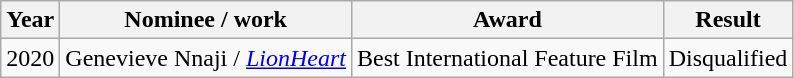<table class="wikitable">
<tr>
<th>Year</th>
<th>Nominee / work</th>
<th>Award</th>
<th>Result</th>
</tr>
<tr>
<td>2020</td>
<td>Genevieve Nnaji / <a href='#'><em>LionHeart</em></a></td>
<td>Best International Feature Film</td>
<td>Disqualified</td>
</tr>
</table>
